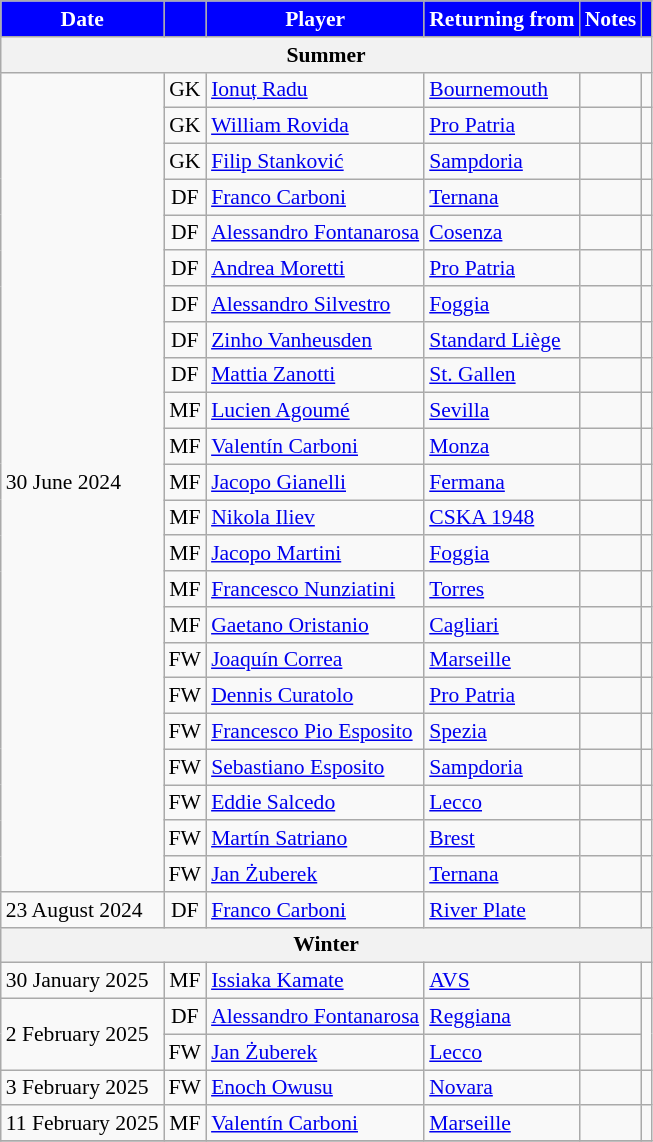<table class="wikitable" style="font-size:90%;">
<tr>
<th style="background:#0000FF; color:white;">Date</th>
<th style="background:#0000FF; color:white;"></th>
<th style="background:#0000FF; color:white;">Player</th>
<th style="background:#0000FF; color:white;">Returning from</th>
<th style="background:#0000FF; color:white;">Notes</th>
<th style="background:#0000FF; color:white;"></th>
</tr>
<tr>
<th colspan=6>Summer</th>
</tr>
<tr>
<td rowspan="23">30 June 2024</td>
<td style="text-align:center">GK</td>
<td> <a href='#'>Ionuț Radu</a></td>
<td> <a href='#'>Bournemouth</a></td>
<td></td>
<td></td>
</tr>
<tr>
<td style="text-align:center">GK</td>
<td> <a href='#'>William Rovida</a></td>
<td> <a href='#'>Pro Patria</a></td>
<td></td>
<td></td>
</tr>
<tr>
<td style="text-align:center">GK</td>
<td> <a href='#'>Filip Stanković</a></td>
<td> <a href='#'>Sampdoria</a></td>
<td></td>
<td></td>
</tr>
<tr>
<td style="text-align:center">DF</td>
<td> <a href='#'>Franco Carboni</a></td>
<td> <a href='#'>Ternana</a></td>
<td></td>
<td></td>
</tr>
<tr>
<td style="text-align:center">DF</td>
<td> <a href='#'>Alessandro Fontanarosa</a></td>
<td> <a href='#'>Cosenza</a></td>
<td></td>
<td></td>
</tr>
<tr>
<td style="text-align:center">DF</td>
<td> <a href='#'>Andrea Moretti</a></td>
<td> <a href='#'>Pro Patria</a></td>
<td></td>
<td></td>
</tr>
<tr>
<td style="text-align:center">DF</td>
<td> <a href='#'>Alessandro Silvestro</a></td>
<td> <a href='#'>Foggia</a></td>
<td></td>
<td></td>
</tr>
<tr>
<td style="text-align:center">DF</td>
<td> <a href='#'>Zinho Vanheusden</a></td>
<td> <a href='#'>Standard Liège</a></td>
<td></td>
<td></td>
</tr>
<tr>
<td style="text-align:center">DF</td>
<td> <a href='#'>Mattia Zanotti</a></td>
<td> <a href='#'>St. Gallen</a></td>
<td></td>
<td></td>
</tr>
<tr>
<td style="text-align:center">MF</td>
<td> <a href='#'>Lucien Agoumé</a></td>
<td> <a href='#'>Sevilla</a></td>
<td></td>
<td></td>
</tr>
<tr>
<td style="text-align:center">MF</td>
<td> <a href='#'>Valentín Carboni</a></td>
<td> <a href='#'>Monza</a></td>
<td></td>
<td></td>
</tr>
<tr>
<td style="text-align:center">MF</td>
<td> <a href='#'>Jacopo Gianelli</a></td>
<td> <a href='#'>Fermana</a></td>
<td></td>
<td></td>
</tr>
<tr>
<td style="text-align:center">MF</td>
<td> <a href='#'>Nikola Iliev</a></td>
<td> <a href='#'>CSKA 1948</a></td>
<td></td>
<td></td>
</tr>
<tr>
<td style="text-align:center">MF</td>
<td> <a href='#'>Jacopo Martini</a></td>
<td> <a href='#'>Foggia</a></td>
<td></td>
<td></td>
</tr>
<tr>
<td style="text-align:center">MF</td>
<td> <a href='#'>Francesco Nunziatini</a></td>
<td> <a href='#'>Torres</a></td>
<td></td>
<td></td>
</tr>
<tr>
<td style="text-align:center">MF</td>
<td> <a href='#'>Gaetano Oristanio</a></td>
<td> <a href='#'>Cagliari</a></td>
<td></td>
<td></td>
</tr>
<tr>
<td style="text-align:center">FW</td>
<td> <a href='#'>Joaquín Correa</a></td>
<td> <a href='#'>Marseille</a></td>
<td></td>
<td></td>
</tr>
<tr>
<td style="text-align:center">FW</td>
<td> <a href='#'>Dennis Curatolo</a></td>
<td> <a href='#'>Pro Patria</a></td>
<td></td>
<td></td>
</tr>
<tr>
<td style="text-align:center">FW</td>
<td> <a href='#'>Francesco Pio Esposito</a></td>
<td> <a href='#'>Spezia</a></td>
<td></td>
<td></td>
</tr>
<tr>
<td style="text-align:center">FW</td>
<td> <a href='#'>Sebastiano Esposito</a></td>
<td> <a href='#'>Sampdoria</a></td>
<td></td>
<td></td>
</tr>
<tr>
<td style="text-align:center">FW</td>
<td> <a href='#'>Eddie Salcedo</a></td>
<td> <a href='#'>Lecco</a></td>
<td></td>
<td></td>
</tr>
<tr>
<td style="text-align:center">FW</td>
<td> <a href='#'>Martín Satriano</a></td>
<td> <a href='#'>Brest</a></td>
<td></td>
<td></td>
</tr>
<tr>
<td style="text-align:center">FW</td>
<td> <a href='#'>Jan Żuberek</a></td>
<td> <a href='#'>Ternana</a></td>
<td></td>
<td></td>
</tr>
<tr>
<td>23 August 2024</td>
<td style="text-align:center">DF</td>
<td> <a href='#'>Franco Carboni</a></td>
<td> <a href='#'>River Plate</a></td>
<td></td>
<td></td>
</tr>
<tr>
<th colspan=6>Winter</th>
</tr>
<tr>
<td>30 January 2025</td>
<td style="text-align:center">MF</td>
<td> <a href='#'>Issiaka Kamate</a></td>
<td> <a href='#'>AVS</a></td>
<td></td>
<td></td>
</tr>
<tr>
<td rowspan="2">2 February 2025</td>
<td style="text-align:center">DF</td>
<td> <a href='#'>Alessandro Fontanarosa</a></td>
<td> <a href='#'>Reggiana</a></td>
<td></td>
<td rowspan="2"></td>
</tr>
<tr>
<td style="text-align:center">FW</td>
<td> <a href='#'>Jan Żuberek</a></td>
<td> <a href='#'>Lecco</a></td>
<td></td>
</tr>
<tr>
<td>3 February 2025</td>
<td style="text-align:center">FW</td>
<td> <a href='#'>Enoch Owusu</a></td>
<td> <a href='#'>Novara</a></td>
<td></td>
<td></td>
</tr>
<tr>
<td>11 February 2025</td>
<td style="text-align:center">MF</td>
<td> <a href='#'>Valentín Carboni</a></td>
<td> <a href='#'>Marseille</a></td>
<td></td>
<td></td>
</tr>
<tr>
</tr>
</table>
